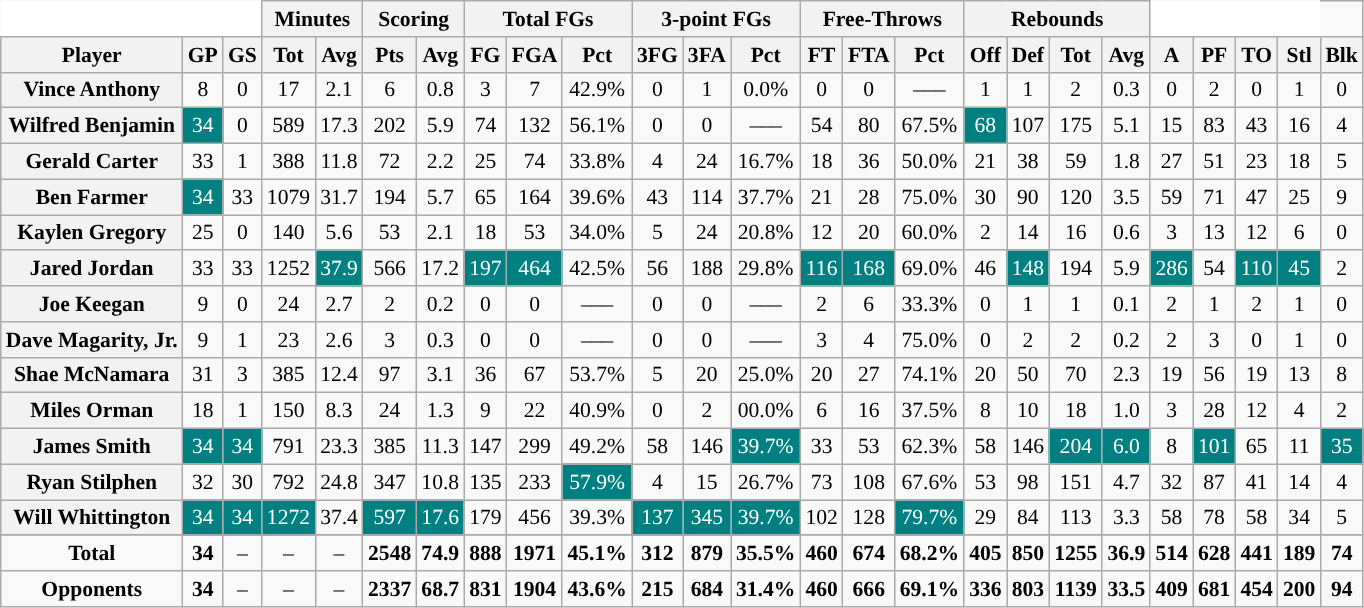<table class="wikitable sortable" border="1" style="text-align: center;font-size:90%;">
<tr>
<th colspan="3" style="border-top-style:hidden; border-left-style:hidden; background: white;"></th>
<th colspan="2" style=>Minutes</th>
<th colspan="2" style=>Scoring</th>
<th colspan="3" style=>Total FGs</th>
<th colspan="3" style=>3-point FGs</th>
<th colspan="3" style=>Free-Throws</th>
<th colspan="4" style=>Rebounds</th>
<th colspan="4" style="border-top-style:hidden; border-right-style:hidden; background: white;"></th>
</tr>
<tr>
<th scope="col" style=>Player</th>
<th scope="col" style=>GP</th>
<th scope="col" style=>GS</th>
<th scope="col" style=>Tot</th>
<th scope="col" style=>Avg</th>
<th scope="col" style=>Pts</th>
<th scope="col" style=>Avg</th>
<th scope="col" style=>FG</th>
<th scope="col" style=>FGA</th>
<th scope="col" style=>Pct</th>
<th scope="col" style=>3FG</th>
<th scope="col" style=>3FA</th>
<th scope="col" style=>Pct</th>
<th scope="col" style=>FT</th>
<th scope="col" style=>FTA</th>
<th scope="col" style=>Pct</th>
<th scope="col" style=>Off</th>
<th scope="col" style=>Def</th>
<th scope="col" style=>Tot</th>
<th scope="col" style=>Avg</th>
<th scope="col" style=>A</th>
<th scope="col">PF</th>
<th scope="col">TO</th>
<th scope="col" style=>Stl</th>
<th scope="col" style=>Blk</th>
</tr>
<tr>
<th style=white-space:nowrap>Vince Anthony</th>
<td>8</td>
<td>0</td>
<td>17</td>
<td>2.1</td>
<td>6</td>
<td>0.8</td>
<td>3</td>
<td>7</td>
<td>42.9%</td>
<td>0</td>
<td>1</td>
<td>0.0%</td>
<td>0</td>
<td>0</td>
<td>–––</td>
<td>1</td>
<td>1</td>
<td>2</td>
<td>0.3</td>
<td>0</td>
<td>2</td>
<td>0</td>
<td>1</td>
<td>0</td>
</tr>
<tr>
<th style=white-space:nowrap>Wilfred Benjamin</th>
<td style="background:#008080; color:#ffffff">34</td>
<td>0</td>
<td>589</td>
<td>17.3</td>
<td>202</td>
<td>5.9</td>
<td>74</td>
<td>132</td>
<td>56.1%</td>
<td>0</td>
<td>0</td>
<td>–––</td>
<td>54</td>
<td>80</td>
<td>67.5%</td>
<td style="background:#008080; color:#ffffff">68</td>
<td>107</td>
<td>175</td>
<td>5.1</td>
<td>15</td>
<td>83</td>
<td>43</td>
<td>16</td>
<td>4</td>
</tr>
<tr>
<th style=white-space:nowrap>Gerald Carter</th>
<td>33</td>
<td>1</td>
<td>388</td>
<td>11.8</td>
<td>72</td>
<td>2.2</td>
<td>25</td>
<td>74</td>
<td>33.8%</td>
<td>4</td>
<td>24</td>
<td>16.7%</td>
<td>18</td>
<td>36</td>
<td>50.0%</td>
<td>21</td>
<td>38</td>
<td>59</td>
<td>1.8</td>
<td>27</td>
<td>51</td>
<td>23</td>
<td>18</td>
<td>5</td>
</tr>
<tr>
<th style=white-space:nowrap>Ben Farmer</th>
<td style="background:#008080; color:#ffffff">34</td>
<td>33</td>
<td>1079</td>
<td>31.7</td>
<td>194</td>
<td>5.7</td>
<td>65</td>
<td>164</td>
<td>39.6%</td>
<td>43</td>
<td>114</td>
<td>37.7%</td>
<td>21</td>
<td>28</td>
<td>75.0%</td>
<td>30</td>
<td>90</td>
<td>120</td>
<td>3.5</td>
<td>59</td>
<td>71</td>
<td>47</td>
<td>25</td>
<td>9</td>
</tr>
<tr>
<th style=white-space:nowrap>Kaylen Gregory</th>
<td>25</td>
<td>0</td>
<td>140</td>
<td>5.6</td>
<td>53</td>
<td>2.1</td>
<td>18</td>
<td>53</td>
<td>34.0%</td>
<td>5</td>
<td>24</td>
<td>20.8%</td>
<td>12</td>
<td>20</td>
<td>60.0%</td>
<td>2</td>
<td>14</td>
<td>16</td>
<td>0.6</td>
<td>3</td>
<td>13</td>
<td>12</td>
<td>6</td>
<td>0</td>
</tr>
<tr>
<th style=white-space:nowrap>Jared Jordan</th>
<td>33</td>
<td>33</td>
<td>1252</td>
<td style="background:#008080; color:#ffffff">37.9</td>
<td>566</td>
<td>17.2</td>
<td style="background:#008080; color:#ffffff">197</td>
<td style="background:#008080; color:#ffffff">464</td>
<td>42.5%</td>
<td>56</td>
<td>188</td>
<td>29.8%</td>
<td style="background:#008080; color:#ffffff">116</td>
<td style="background:#008080; color:#ffffff">168</td>
<td>69.0%</td>
<td>46</td>
<td style="background:#008080; color:#ffffff">148</td>
<td>194</td>
<td>5.9</td>
<td style="background:#008080; color:#ffffff">286</td>
<td>54</td>
<td style="background:#008080; color:#ffffff">110</td>
<td style="background:#008080; color:#ffffff">45</td>
<td>2</td>
</tr>
<tr>
<th style=white-space:nowrap>Joe Keegan</th>
<td>9</td>
<td>0</td>
<td>24</td>
<td>2.7</td>
<td>2</td>
<td>0.2</td>
<td>0</td>
<td>0</td>
<td>–––</td>
<td>0</td>
<td>0</td>
<td>–––</td>
<td>2</td>
<td>6</td>
<td>33.3%</td>
<td>0</td>
<td>1</td>
<td>1</td>
<td>0.1</td>
<td>2</td>
<td>1</td>
<td>2</td>
<td>1</td>
<td>0</td>
</tr>
<tr>
<th style=white-space:nowrap>Dave Magarity, Jr.</th>
<td>9</td>
<td>1</td>
<td>23</td>
<td>2.6</td>
<td>3</td>
<td>0.3</td>
<td>0</td>
<td>0</td>
<td>–––</td>
<td>0</td>
<td>0</td>
<td>–––</td>
<td>3</td>
<td>4</td>
<td>75.0%</td>
<td>0</td>
<td>2</td>
<td>2</td>
<td>0.2</td>
<td>2</td>
<td>3</td>
<td>0</td>
<td>1</td>
<td>0</td>
</tr>
<tr>
<th style=white-space:nowrap>Shae McNamara</th>
<td>31</td>
<td>3</td>
<td>385</td>
<td>12.4</td>
<td>97</td>
<td>3.1</td>
<td>36</td>
<td>67</td>
<td>53.7%</td>
<td>5</td>
<td>20</td>
<td>25.0%</td>
<td>20</td>
<td>27</td>
<td>74.1%</td>
<td>20</td>
<td>50</td>
<td>70</td>
<td>2.3</td>
<td>19</td>
<td>56</td>
<td>19</td>
<td>13</td>
<td>8</td>
</tr>
<tr>
<th style=white-space:nowrap>Miles Orman</th>
<td>18</td>
<td>1</td>
<td>150</td>
<td>8.3</td>
<td>24</td>
<td>1.3</td>
<td>9</td>
<td>22</td>
<td>40.9%</td>
<td>0</td>
<td>2</td>
<td>00.0%</td>
<td>6</td>
<td>16</td>
<td>37.5%</td>
<td>8</td>
<td>10</td>
<td>18</td>
<td>1.0</td>
<td>3</td>
<td>28</td>
<td>12</td>
<td>4</td>
<td>2</td>
</tr>
<tr>
<th style=white-space:nowrap>James Smith</th>
<td style="background:#008080; color:#ffffff">34</td>
<td style="background:#008080; color:#ffffff">34</td>
<td>791</td>
<td>23.3</td>
<td>385</td>
<td>11.3</td>
<td>147</td>
<td>299</td>
<td>49.2%</td>
<td>58</td>
<td>146</td>
<td style="background:#008080; color:#ffffff">39.7%</td>
<td>33</td>
<td>53</td>
<td>62.3%</td>
<td>58</td>
<td>146</td>
<td style="background:#008080; color:#ffffff">204</td>
<td style="background:#008080; color:#ffffff">6.0</td>
<td>8</td>
<td style="background:#008080; color:#ffffff">101</td>
<td>65</td>
<td>11</td>
<td style="background:#008080; color:#ffffff">35</td>
</tr>
<tr>
<th style=white-space:nowrap>Ryan Stilphen</th>
<td>32</td>
<td>30</td>
<td>792</td>
<td>24.8</td>
<td>347</td>
<td>10.8</td>
<td>135</td>
<td>233</td>
<td style="background:#008080; color:#ffffff">57.9%</td>
<td>4</td>
<td>15</td>
<td>26.7%</td>
<td>73</td>
<td>108</td>
<td>67.6%</td>
<td>53</td>
<td>98</td>
<td>151</td>
<td>4.7</td>
<td>32</td>
<td>87</td>
<td>41</td>
<td>14</td>
<td>4</td>
</tr>
<tr>
<th style=white-space:nowrap>Will Whittington</th>
<td style="background:#008080; color:#ffffff">34</td>
<td style="background:#008080; color:#ffffff">34</td>
<td style="background:#008080; color:#ffffff">1272</td>
<td>37.4</td>
<td style="background:#008080; color:#ffffff">597</td>
<td style="background:#008080; color:#ffffff">17.6</td>
<td>179</td>
<td>456</td>
<td>39.3%</td>
<td style="background:#008080; color:#ffffff">137</td>
<td style="background:#008080; color:#ffffff">345</td>
<td style="background:#008080; color:#ffffff">39.7%</td>
<td>102</td>
<td>128</td>
<td style="background:#008080; color:#ffffff">79.7%</td>
<td>29</td>
<td>84</td>
<td>113</td>
<td>3.3</td>
<td>58</td>
<td>78</td>
<td>58</td>
<td>34</td>
<td>5</td>
</tr>
<tr>
</tr>
<tr class="sortbottom">
<td style=><strong>Total</strong></td>
<td style=><strong>34</strong></td>
<td style=>–</td>
<td style=>–</td>
<td style=>–</td>
<td style=><strong>2548</strong></td>
<td style=><strong>74.9</strong></td>
<td style=><strong>888</strong></td>
<td style=><strong>1971</strong></td>
<td style=><strong>45.1%</strong></td>
<td style=><strong>312</strong></td>
<td style=><strong>879</strong></td>
<td style=><strong>35.5%</strong></td>
<td style=><strong>460</strong></td>
<td style=><strong>674</strong></td>
<td style=><strong>68.2%</strong></td>
<td style=><strong>405</strong></td>
<td style=><strong>850</strong></td>
<td style=><strong>1255</strong></td>
<td style=><strong>36.9</strong></td>
<td style=><strong>514</strong></td>
<td style=><strong>628</strong></td>
<td><strong>441</strong></td>
<td><strong>189</strong></td>
<td><strong>74</strong></td>
</tr>
<tr class="sortbottom">
<td><strong>Opponents</strong></td>
<td><strong>34</strong></td>
<td>–</td>
<td>–</td>
<td>–</td>
<td><strong>2337</strong></td>
<td><strong>68.7</strong></td>
<td><strong>831</strong></td>
<td><strong>1904</strong></td>
<td><strong>43.6%</strong></td>
<td><strong>215</strong></td>
<td><strong>684</strong></td>
<td><strong>31.4%</strong></td>
<td><strong>460</strong></td>
<td><strong>666</strong></td>
<td><strong>69.1%</strong></td>
<td><strong>336</strong></td>
<td><strong>803</strong></td>
<td><strong>1139</strong></td>
<td><strong>33.5</strong></td>
<td><strong>409</strong></td>
<td><strong>681</strong></td>
<td><strong>454</strong></td>
<td><strong>200</strong></td>
<td><strong>94</strong></td>
</tr>
</table>
